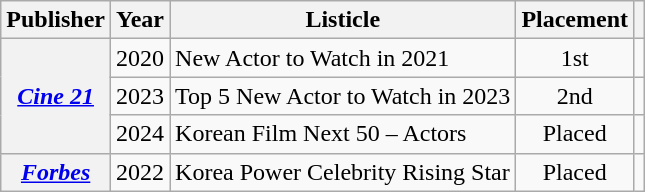<table class="wikitable plainrowheaders sortable" style="text-align:center">
<tr>
<th scope="col">Publisher</th>
<th scope="col">Year</th>
<th scope="col">Listicle</th>
<th scope="col">Placement</th>
<th scope="col" class="unsortable"></th>
</tr>
<tr>
<th scope="row" rowspan="3"><em><a href='#'>Cine 21</a></em></th>
<td>2020</td>
<td style="text-align:left">New Actor to Watch in 2021</td>
<td>1st</td>
<td></td>
</tr>
<tr>
<td>2023</td>
<td style="text-align:left">Top 5 New Actor to Watch in 2023</td>
<td>2nd</td>
<td></td>
</tr>
<tr>
<td>2024</td>
<td style="text-align:left">Korean Film Next 50 – Actors</td>
<td>Placed</td>
<td></td>
</tr>
<tr>
<th scope="row"><em><a href='#'>Forbes</a></em></th>
<td>2022</td>
<td style="text-align:left">Korea Power Celebrity Rising Star</td>
<td>Placed</td>
<td></td>
</tr>
</table>
